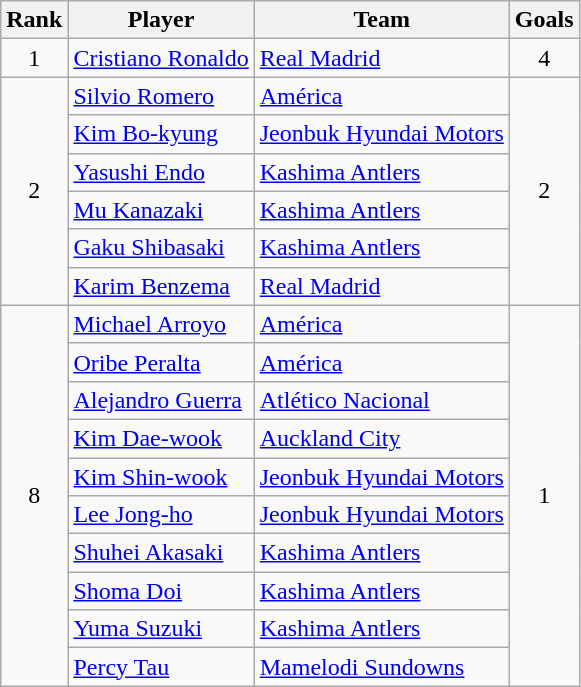<table class="wikitable" style="text-align:center">
<tr>
<th>Rank</th>
<th>Player</th>
<th>Team</th>
<th>Goals</th>
</tr>
<tr>
<td>1</td>
<td style="text-align:left"> <a href='#'>Cristiano Ronaldo</a></td>
<td style="text-align:left"> <a href='#'>Real Madrid</a></td>
<td>4</td>
</tr>
<tr>
<td rowspan=6>2</td>
<td style="text-align:left"> <a href='#'>Silvio Romero</a></td>
<td style="text-align:left"> <a href='#'>América</a></td>
<td rowspan=6>2</td>
</tr>
<tr>
<td style="text-align:left"> <a href='#'>Kim Bo-kyung</a></td>
<td style="text-align:left"> <a href='#'>Jeonbuk Hyundai Motors</a></td>
</tr>
<tr>
<td style="text-align:left"> <a href='#'>Yasushi Endo</a></td>
<td style="text-align:left"> <a href='#'>Kashima Antlers</a></td>
</tr>
<tr>
<td style="text-align:left"> <a href='#'>Mu Kanazaki</a></td>
<td style="text-align:left"> <a href='#'>Kashima Antlers</a></td>
</tr>
<tr>
<td style="text-align:left"> <a href='#'>Gaku Shibasaki</a></td>
<td style="text-align:left"> <a href='#'>Kashima Antlers</a></td>
</tr>
<tr>
<td style="text-align:left"> <a href='#'>Karim Benzema</a></td>
<td style="text-align:left"> <a href='#'>Real Madrid</a></td>
</tr>
<tr>
<td rowspan=10>8</td>
<td style="text-align:left"> <a href='#'>Michael Arroyo</a></td>
<td style="text-align:left"> <a href='#'>América</a></td>
<td rowspan=10>1</td>
</tr>
<tr>
<td style="text-align:left"> <a href='#'>Oribe Peralta</a></td>
<td style="text-align:left"> <a href='#'>América</a></td>
</tr>
<tr>
<td style="text-align:left"> <a href='#'>Alejandro Guerra</a></td>
<td style="text-align:left"> <a href='#'>Atlético Nacional</a></td>
</tr>
<tr>
<td style="text-align:left"> <a href='#'>Kim Dae-wook</a></td>
<td style="text-align:left"> <a href='#'>Auckland City</a></td>
</tr>
<tr>
<td style="text-align:left"> <a href='#'>Kim Shin-wook</a></td>
<td style="text-align:left"> <a href='#'>Jeonbuk Hyundai Motors</a></td>
</tr>
<tr>
<td style="text-align:left"> <a href='#'>Lee Jong-ho</a></td>
<td style="text-align:left"> <a href='#'>Jeonbuk Hyundai Motors</a></td>
</tr>
<tr>
<td style="text-align:left"> <a href='#'>Shuhei Akasaki</a></td>
<td style="text-align:left"> <a href='#'>Kashima Antlers</a></td>
</tr>
<tr>
<td style="text-align:left"> <a href='#'>Shoma Doi</a></td>
<td style="text-align:left"> <a href='#'>Kashima Antlers</a></td>
</tr>
<tr>
<td style="text-align:left"> <a href='#'>Yuma Suzuki</a></td>
<td style="text-align:left"> <a href='#'>Kashima Antlers</a></td>
</tr>
<tr>
<td style="text-align:left"> <a href='#'>Percy Tau</a></td>
<td style="text-align:left"> <a href='#'>Mamelodi Sundowns</a></td>
</tr>
</table>
